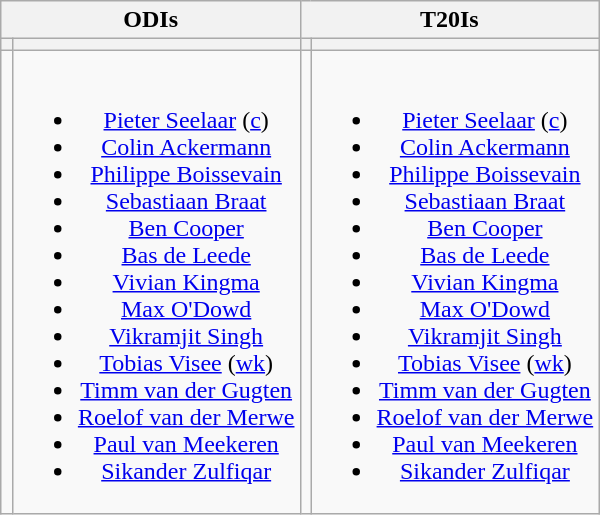<table class="wikitable" style="text-align:center; margin:auto">
<tr>
<th colspan=2>ODIs</th>
<th colspan=2>T20Is</th>
</tr>
<tr>
<th></th>
<th></th>
<th></th>
<th></th>
</tr>
<tr style="vertical-align:top">
<td></td>
<td><br><ul><li><a href='#'>Pieter Seelaar</a> (<a href='#'>c</a>)</li><li><a href='#'>Colin Ackermann</a></li><li><a href='#'>Philippe Boissevain</a></li><li><a href='#'>Sebastiaan Braat</a></li><li><a href='#'>Ben Cooper</a></li><li><a href='#'>Bas de Leede</a></li><li><a href='#'>Vivian Kingma</a></li><li><a href='#'>Max O'Dowd</a></li><li><a href='#'>Vikramjit Singh</a></li><li><a href='#'>Tobias Visee</a> (<a href='#'>wk</a>)</li><li><a href='#'>Timm van der Gugten</a></li><li><a href='#'>Roelof van der Merwe</a></li><li><a href='#'>Paul van Meekeren</a></li><li><a href='#'>Sikander Zulfiqar</a></li></ul></td>
<td></td>
<td><br><ul><li><a href='#'>Pieter Seelaar</a> (<a href='#'>c</a>)</li><li><a href='#'>Colin Ackermann</a></li><li><a href='#'>Philippe Boissevain</a></li><li><a href='#'>Sebastiaan Braat</a></li><li><a href='#'>Ben Cooper</a></li><li><a href='#'>Bas de Leede</a></li><li><a href='#'>Vivian Kingma</a></li><li><a href='#'>Max O'Dowd</a></li><li><a href='#'>Vikramjit Singh</a></li><li><a href='#'>Tobias Visee</a> (<a href='#'>wk</a>)</li><li><a href='#'>Timm van der Gugten</a></li><li><a href='#'>Roelof van der Merwe</a></li><li><a href='#'>Paul van Meekeren</a></li><li><a href='#'>Sikander Zulfiqar</a></li></ul></td>
</tr>
</table>
